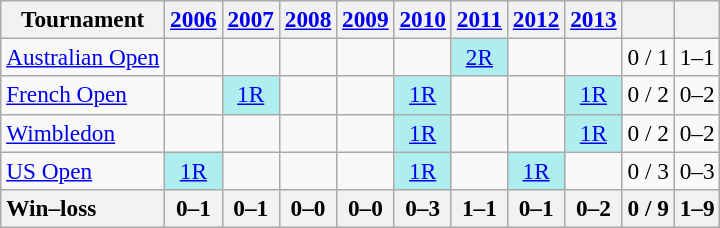<table class="wikitable" style="text-align:center;font-size:97%">
<tr>
<th>Tournament</th>
<th><a href='#'>2006</a></th>
<th><a href='#'>2007</a></th>
<th><a href='#'>2008</a></th>
<th><a href='#'>2009</a></th>
<th><a href='#'>2010</a></th>
<th><a href='#'>2011</a></th>
<th><a href='#'>2012</a></th>
<th><a href='#'>2013</a></th>
<th></th>
<th></th>
</tr>
<tr>
<td align="left"><a href='#'>Australian Open</a></td>
<td></td>
<td></td>
<td></td>
<td></td>
<td></td>
<td bgcolor="afeeee"><a href='#'>2R</a></td>
<td></td>
<td></td>
<td>0 / 1</td>
<td>1–1</td>
</tr>
<tr>
<td align="left"><a href='#'>French Open</a></td>
<td></td>
<td bgcolor="afeeee"><a href='#'>1R</a></td>
<td></td>
<td></td>
<td bgcolor="afeeee"><a href='#'>1R</a></td>
<td></td>
<td></td>
<td bgcolor="afeeee"><a href='#'>1R</a></td>
<td>0 / 2</td>
<td>0–2</td>
</tr>
<tr>
<td align="left"><a href='#'>Wimbledon</a></td>
<td></td>
<td></td>
<td></td>
<td></td>
<td bgcolor="afeeee"><a href='#'>1R</a></td>
<td></td>
<td></td>
<td bgcolor="afeeee"><a href='#'>1R</a></td>
<td>0 / 2</td>
<td>0–2</td>
</tr>
<tr>
<td align="left"><a href='#'>US Open</a></td>
<td bgcolor="afeeee"><a href='#'>1R</a></td>
<td></td>
<td></td>
<td></td>
<td bgcolor="afeeee"><a href='#'>1R</a></td>
<td></td>
<td bgcolor="afeeee"><a href='#'>1R</a></td>
<td></td>
<td>0 / 3</td>
<td>0–3</td>
</tr>
<tr>
<th style="text-align:left">Win–loss</th>
<th>0–1</th>
<th>0–1</th>
<th>0–0</th>
<th>0–0</th>
<th>0–3</th>
<th>1–1</th>
<th>0–1</th>
<th>0–2</th>
<th>0 / 9</th>
<th>1–9</th>
</tr>
</table>
